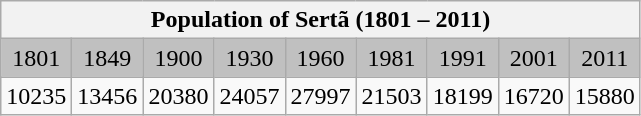<table class="wikitable">
<tr>
<th colspan="9">Population of Sertã (1801 – 2011)</th>
</tr>
<tr bgcolor="#C0C0C0">
<td align="center">1801</td>
<td align="center">1849</td>
<td align="center">1900</td>
<td align="center">1930</td>
<td align="center">1960</td>
<td align="center">1981</td>
<td align="center">1991</td>
<td align="center">2001</td>
<td align="center">2011</td>
</tr>
<tr>
<td align="center">10235</td>
<td align="center">13456</td>
<td align="center">20380</td>
<td align="center">24057</td>
<td align="center">27997</td>
<td align="center">21503</td>
<td align="center">18199</td>
<td align="center">16720</td>
<td align="center">15880</td>
</tr>
</table>
